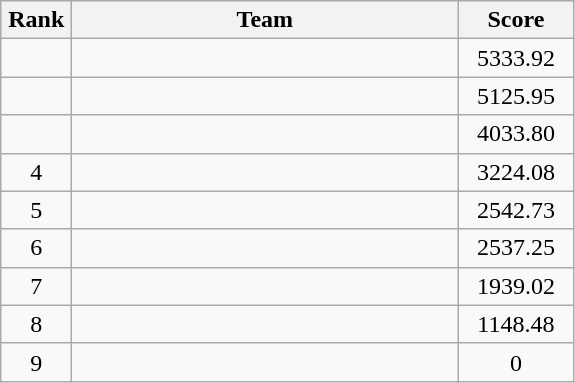<table class=wikitable style="text-align:center">
<tr>
<th width=40>Rank</th>
<th width=250>Team</th>
<th width=70>Score</th>
</tr>
<tr>
<td></td>
<td align=left></td>
<td>5333.92</td>
</tr>
<tr>
<td></td>
<td align=left></td>
<td>5125.95</td>
</tr>
<tr>
<td></td>
<td align=left></td>
<td>4033.80</td>
</tr>
<tr>
<td>4</td>
<td align=left></td>
<td>3224.08</td>
</tr>
<tr>
<td>5</td>
<td align=left></td>
<td>2542.73</td>
</tr>
<tr>
<td>6</td>
<td align=left></td>
<td>2537.25</td>
</tr>
<tr>
<td>7</td>
<td align=left></td>
<td>1939.02</td>
</tr>
<tr>
<td>8</td>
<td align=left></td>
<td>1148.48</td>
</tr>
<tr>
<td>9</td>
<td align=left></td>
<td>0</td>
</tr>
</table>
